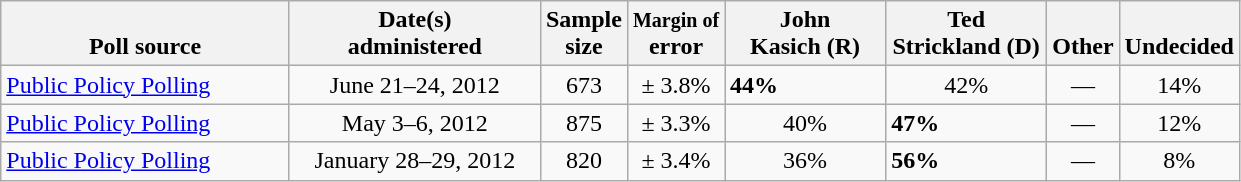<table class="wikitable">
<tr valign= bottom>
<th style="width:185px;">Poll source</th>
<th style="width:160px;">Date(s)<br>administered</th>
<th class=small>Sample<br>size</th>
<th><small>Margin of</small><br>error</th>
<th style="width:100px;">John<br>Kasich (R)</th>
<th style="width:100px;">Ted<br>Strickland (D)</th>
<th>Other</th>
<th>Undecided</th>
</tr>
<tr>
<td><a href='#'>Public Policy Polling</a></td>
<td align=center>June 21–24, 2012</td>
<td align=center>673</td>
<td align=center>± 3.8%</td>
<td><strong>44%</strong></td>
<td align=center>42%</td>
<td align=center>—</td>
<td align=center>14%</td>
</tr>
<tr>
<td><a href='#'>Public Policy Polling</a></td>
<td align=center>May 3–6, 2012</td>
<td align=center>875</td>
<td align=center>± 3.3%</td>
<td align=center>40%</td>
<td><strong>47%</strong></td>
<td align=center>—</td>
<td align=center>12%</td>
</tr>
<tr>
<td><a href='#'>Public Policy Polling</a></td>
<td align=center>January 28–29, 2012</td>
<td align=center>820</td>
<td align=center>± 3.4%</td>
<td align=center>36%</td>
<td><strong>56%</strong></td>
<td align=center>—</td>
<td align=center>8%</td>
</tr>
</table>
